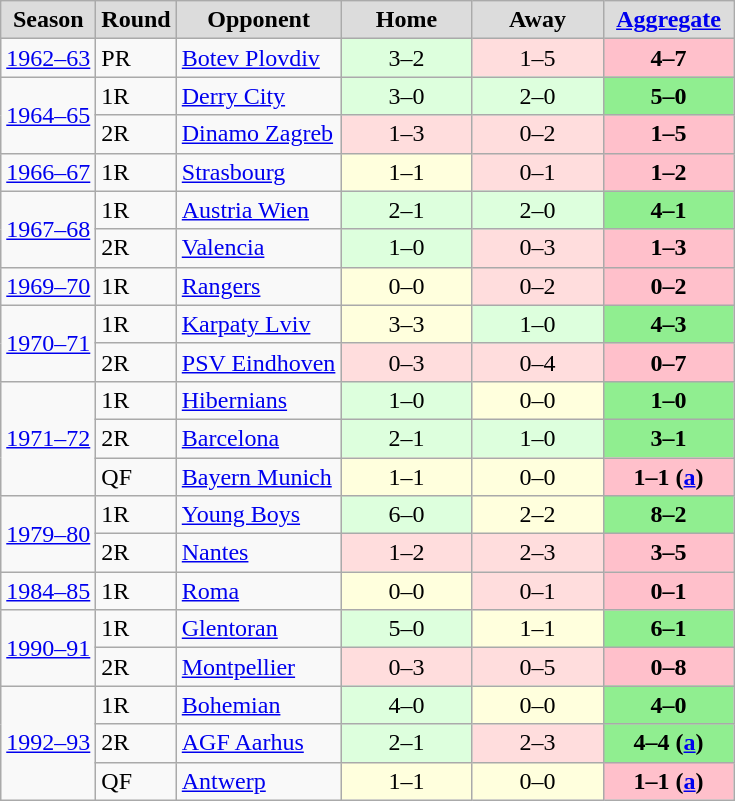<table class="wikitable" style="text-align: center;">
<tr>
<th style="background:#DCDCDC">Season</th>
<th style="background:#DCDCDC">Round</th>
<th style="background:#DCDCDC">Opponent</th>
<th width="80" style="background:#DCDCDC">Home</th>
<th width="80" style="background:#DCDCDC">Away</th>
<th width="80" style="background:#DCDCDC"><a href='#'>Aggregate</a></th>
</tr>
<tr>
<td align=left><a href='#'>1962–63</a></td>
<td align=left>PR</td>
<td align=left> <a href='#'>Botev Plovdiv</a></td>
<td bgcolor="#ddffdd">3–2</td>
<td bgcolor="#ffdddd">1–5</td>
<td bgcolor=pink style="text-align:center;"><strong>4–7</strong></td>
</tr>
<tr>
<td rowspan=2 align=left><a href='#'>1964–65</a></td>
<td align=left>1R</td>
<td align=left> <a href='#'>Derry City</a></td>
<td bgcolor="#ddffdd">3–0</td>
<td bgcolor="#ddffdd">2–0</td>
<td bgcolor=lightgreen style="text-align:center;"><strong>5–0</strong></td>
</tr>
<tr>
<td align=left>2R</td>
<td align=left> <a href='#'>Dinamo Zagreb</a></td>
<td bgcolor="#ffdddd">1–3</td>
<td bgcolor="#ffdddd">0–2</td>
<td bgcolor=pink style="text-align:center;"><strong>1–5</strong></td>
</tr>
<tr>
<td align=left><a href='#'>1966–67</a></td>
<td align=left>1R</td>
<td align=left> <a href='#'>Strasbourg</a></td>
<td bgcolor="#ffffdd">1–1</td>
<td bgcolor="#ffdddd">0–1</td>
<td bgcolor=pink style="text-align:center;"><strong>1–2</strong></td>
</tr>
<tr>
<td rowspan=2 align=left><a href='#'>1967–68</a></td>
<td align=left>1R</td>
<td align=left> <a href='#'>Austria Wien</a></td>
<td bgcolor="#ddffdd">2–1</td>
<td bgcolor="#ddffdd">2–0</td>
<td bgcolor=lightgreen style="text-align:center;"><strong>4–1</strong></td>
</tr>
<tr>
<td align=left>2R</td>
<td align=left> <a href='#'>Valencia</a></td>
<td bgcolor="#ddffdd">1–0</td>
<td bgcolor="#ffdddd">0–3</td>
<td bgcolor=pink style="text-align:center;"><strong>1–3</strong></td>
</tr>
<tr>
<td align=left><a href='#'>1969–70</a></td>
<td align=left>1R</td>
<td align=left> <a href='#'>Rangers</a></td>
<td bgcolor="#ffffdd">0–0</td>
<td bgcolor="#ffdddd">0–2</td>
<td bgcolor=pink style="text-align:center;"><strong>0–2</strong></td>
</tr>
<tr>
<td rowspan=2 align=left><a href='#'>1970–71</a></td>
<td align=left>1R</td>
<td align=left> <a href='#'>Karpaty Lviv</a></td>
<td bgcolor="#ffffdd">3–3</td>
<td bgcolor="#ddffdd">1–0</td>
<td bgcolor=lightgreen style="text-align:center;"><strong>4–3</strong></td>
</tr>
<tr>
<td align=left>2R</td>
<td align=left> <a href='#'>PSV Eindhoven</a></td>
<td bgcolor="#ffdddd">0–3</td>
<td bgcolor="#ffdddd">0–4</td>
<td bgcolor=pink style="text-align:center;"><strong>0–7</strong></td>
</tr>
<tr>
<td rowspan=3 align=left><a href='#'>1971–72</a></td>
<td align=left>1R</td>
<td align=left> <a href='#'>Hibernians</a></td>
<td bgcolor="#ddffdd">1–0</td>
<td bgcolor="#ffffdd">0–0</td>
<td bgcolor=lightgreen style="text-align:center;"><strong>1–0</strong></td>
</tr>
<tr>
<td align=left>2R</td>
<td align=left> <a href='#'>Barcelona</a></td>
<td bgcolor="#ddffdd">2–1</td>
<td bgcolor="#ddffdd">1–0</td>
<td bgcolor=lightgreen style="text-align:center;"><strong>3–1</strong></td>
</tr>
<tr>
<td align=left>QF</td>
<td align=left> <a href='#'>Bayern Munich</a></td>
<td bgcolor="#ffffdd">1–1</td>
<td bgcolor="#ffffdd">0–0</td>
<td bgcolor=pink style="text-align:center;"><strong>1–1 (<a href='#'>a</a>)</strong></td>
</tr>
<tr>
<td rowspan=2 align=left><a href='#'>1979–80</a></td>
<td align=left>1R</td>
<td align=left> <a href='#'>Young Boys</a></td>
<td bgcolor="#ddffdd">6–0</td>
<td bgcolor="#ffffdd">2–2</td>
<td bgcolor=lightgreen style="text-align:center;"><strong>8–2</strong></td>
</tr>
<tr>
<td align=left>2R</td>
<td align=left> <a href='#'>Nantes</a></td>
<td bgcolor="#ffdddd">1–2</td>
<td bgcolor="#ffdddd">2–3</td>
<td bgcolor=pink style="text-align:center;"><strong>3–5</strong></td>
</tr>
<tr>
<td align=left><a href='#'>1984–85</a></td>
<td align=left>1R</td>
<td align=left> <a href='#'>Roma</a></td>
<td bgcolor="#ffffdd">0–0</td>
<td bgcolor="#ffdddd">0–1</td>
<td bgcolor=pink style="text-align:center;"><strong>0–1</strong></td>
</tr>
<tr>
<td rowspan=2 align=left><a href='#'>1990–91</a></td>
<td align=left>1R</td>
<td align=left> <a href='#'>Glentoran</a></td>
<td bgcolor="#ddffdd">5–0</td>
<td bgcolor="#ffffdd">1–1</td>
<td bgcolor=lightgreen style="text-align:center;"><strong>6–1</strong></td>
</tr>
<tr>
<td align=left>2R</td>
<td align=left> <a href='#'>Montpellier</a></td>
<td bgcolor="#ffdddd">0–3</td>
<td bgcolor="#ffdddd">0–5</td>
<td bgcolor=pink style="text-align:center;"><strong>0–8</strong></td>
</tr>
<tr>
<td rowspan=3 align=left><a href='#'>1992–93</a></td>
<td align=left>1R</td>
<td align=left> <a href='#'>Bohemian</a></td>
<td bgcolor="#ddffdd">4–0</td>
<td bgcolor="#ffffdd">0–0</td>
<td bgcolor=lightgreen style="text-align:center;"><strong>4–0</strong></td>
</tr>
<tr>
<td align=left>2R</td>
<td align=left> <a href='#'>AGF Aarhus</a></td>
<td bgcolor="#ddffdd">2–1</td>
<td bgcolor="#ffdddd">2–3</td>
<td bgcolor=lightgreen style="text-align:center;"><strong>4–4 (<a href='#'>a</a>)</strong></td>
</tr>
<tr>
<td align=left>QF</td>
<td align=left> <a href='#'>Antwerp</a></td>
<td bgcolor="#ffffdd">1–1</td>
<td bgcolor="#ffffdd">0–0</td>
<td bgcolor=pink style="text-align:center;"><strong>1–1 (<a href='#'>a</a>)</strong></td>
</tr>
</table>
